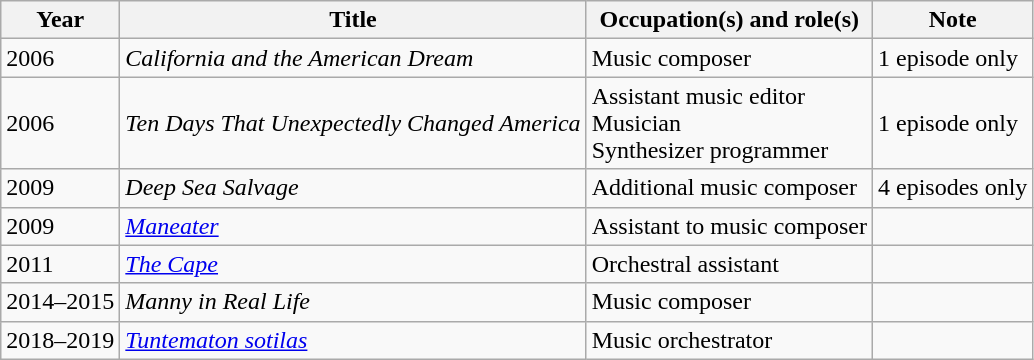<table class="wikitable">
<tr>
<th>Year</th>
<th>Title</th>
<th>Occupation(s) and role(s)</th>
<th>Note</th>
</tr>
<tr>
<td>2006</td>
<td><em>California and the American Dream</em></td>
<td>Music composer</td>
<td>1 episode only</td>
</tr>
<tr>
<td>2006</td>
<td><em>Ten Days That Unexpectedly Changed America</em></td>
<td>Assistant music editor<br>Musician<br>Synthesizer programmer</td>
<td>1 episode only</td>
</tr>
<tr>
<td>2009</td>
<td><em>Deep Sea Salvage</em></td>
<td>Additional music composer</td>
<td>4 episodes only</td>
</tr>
<tr>
<td>2009</td>
<td><em><a href='#'>Maneater</a></em></td>
<td>Assistant to music composer</td>
<td></td>
</tr>
<tr>
<td>2011</td>
<td><em><a href='#'>The Cape</a></em></td>
<td>Orchestral assistant</td>
<td></td>
</tr>
<tr>
<td>2014–2015</td>
<td><em>Manny in Real Life</em></td>
<td>Music composer</td>
<td></td>
</tr>
<tr>
<td>2018–2019</td>
<td><em><a href='#'>Tuntematon sotilas</a></em></td>
<td>Music orchestrator</td>
<td></td>
</tr>
</table>
